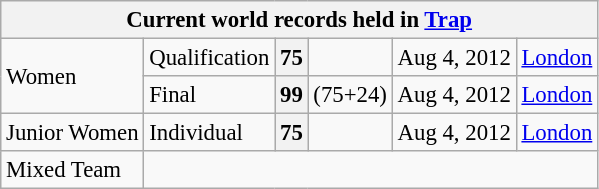<table class="wikitable" style="font-size: 95%">
<tr>
<th colspan=9>Current world records held in <a href='#'>Trap</a></th>
</tr>
<tr>
<td rowspan=2>Women</td>
<td>Qualification</td>
<th>75</th>
<td></td>
<td>Aug 4, 2012</td>
<td><a href='#'>London</a> </td>
</tr>
<tr>
<td>Final</td>
<th>99</th>
<td> (75+24)</td>
<td>Aug 4, 2012</td>
<td><a href='#'>London</a> </td>
</tr>
<tr>
<td>Junior Women</td>
<td>Individual</td>
<th>75</th>
<td></td>
<td>Aug 4, 2012</td>
<td><a href='#'>London</a> </td>
</tr>
<tr>
<td>Mixed Team<br></td>
</tr>
</table>
